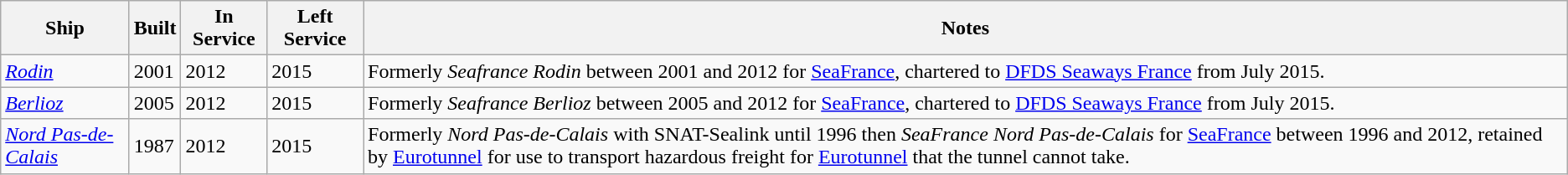<table class="wikitable">
<tr>
<th>Ship</th>
<th>Built</th>
<th>In Service</th>
<th>Left Service</th>
<th>Notes</th>
</tr>
<tr>
<td><em><a href='#'>Rodin</a></em></td>
<td>2001</td>
<td>2012</td>
<td>2015</td>
<td>Formerly <em>Seafrance Rodin</em> between 2001 and 2012 for <a href='#'>SeaFrance</a>, chartered to <a href='#'>DFDS Seaways France</a> from July 2015.</td>
</tr>
<tr>
<td><em><a href='#'>Berlioz</a></em></td>
<td>2005</td>
<td>2012</td>
<td>2015</td>
<td>Formerly <em>Seafrance Berlioz</em> between 2005 and 2012 for <a href='#'>SeaFrance</a>, chartered to <a href='#'>DFDS Seaways France</a> from July 2015.</td>
</tr>
<tr>
<td><em><a href='#'>Nord Pas-de-Calais</a></em></td>
<td>1987</td>
<td>2012</td>
<td>2015</td>
<td>Formerly <em>Nord Pas-de-Calais</em> with SNAT-Sealink until 1996 then <em>SeaFrance Nord Pas-de-Calais</em> for <a href='#'>SeaFrance</a> between 1996 and 2012, retained by <a href='#'>Eurotunnel</a> for use to transport hazardous freight for <a href='#'>Eurotunnel</a> that the tunnel cannot take.</td>
</tr>
</table>
